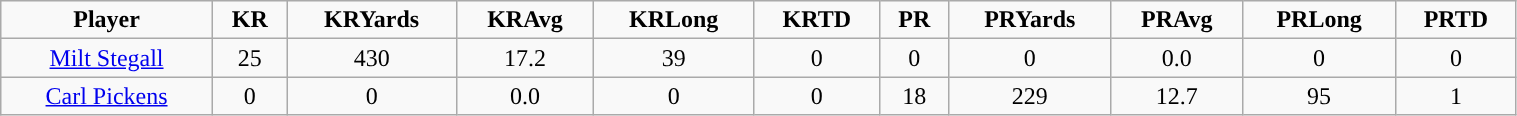<table class="wikitable" width="80%">
<tr align="center">
<td><strong>Player</strong></td>
<td><strong>KR</strong></td>
<td><strong>KRYards</strong></td>
<td><strong>KRAvg</strong></td>
<td><strong>KRLong</strong></td>
<td><strong>KRTD</strong></td>
<td><strong>PR</strong></td>
<td><strong>PRYards</strong></td>
<td><strong>PRAvg</strong></td>
<td><strong>PRLong</strong></td>
<td><strong>PRTD</strong></td>
</tr>
<tr align="center" bgcolor="">
<td><a href='#'>Milt Stegall</a></td>
<td>25</td>
<td>430</td>
<td>17.2</td>
<td>39</td>
<td>0</td>
<td>0</td>
<td>0</td>
<td>0.0</td>
<td>0</td>
<td>0</td>
</tr>
<tr align="center" bgcolor="">
<td><a href='#'>Carl Pickens</a></td>
<td>0</td>
<td>0</td>
<td>0.0</td>
<td>0</td>
<td>0</td>
<td>18</td>
<td>229</td>
<td>12.7</td>
<td>95</td>
<td>1</td>
</tr>
</table>
